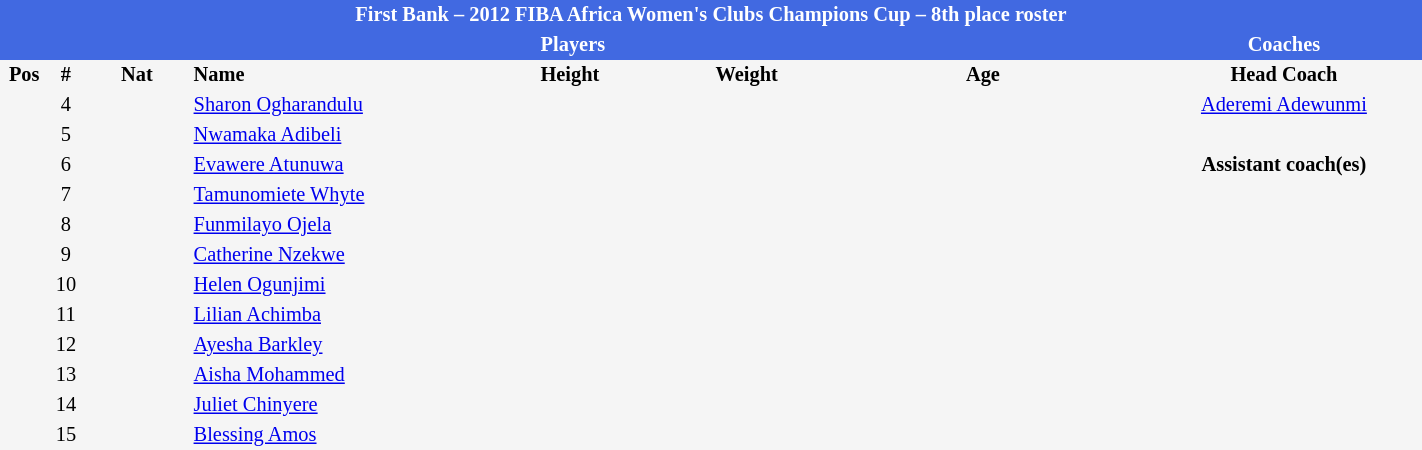<table border=0 cellpadding=2 cellspacing=0  |- bgcolor=#f5f5f5 style="text-align:center; font-size:85%;" width=75%>
<tr>
<td colspan="8" style="background: #4169e1; color: white"><strong>First Bank – 2012 FIBA Africa Women's Clubs Champions Cup – 8th place roster</strong></td>
</tr>
<tr>
<td colspan="7" style="background: #4169e1; color: white"><strong>Players</strong></td>
<td style="background: #4169e1; color: white"><strong>Coaches</strong></td>
</tr>
<tr style="background=#f5f5f5; color: black">
<th width=5px>Pos</th>
<th width=5px>#</th>
<th width=50px>Nat</th>
<th width=135px align=left>Name</th>
<th width=100px>Height</th>
<th width=70px>Weight</th>
<th width=160px>Age</th>
<th width=135px>Head Coach</th>
</tr>
<tr>
<td></td>
<td>4</td>
<td></td>
<td align=left><a href='#'>Sharon Ogharandulu</a></td>
<td></td>
<td></td>
<td></td>
<td> <a href='#'>Aderemi Adewunmi</a></td>
</tr>
<tr>
<td></td>
<td>5</td>
<td></td>
<td align=left><a href='#'>Nwamaka Adibeli</a></td>
<td></td>
<td></td>
<td></td>
</tr>
<tr>
<td></td>
<td>6</td>
<td></td>
<td align=left><a href='#'>Evawere Atunuwa</a></td>
<td></td>
<td></td>
<td></td>
<td><strong>Assistant coach(es)</strong></td>
</tr>
<tr>
<td></td>
<td>7</td>
<td></td>
<td align=left><a href='#'>Tamunomiete Whyte</a></td>
<td></td>
<td></td>
<td></td>
<td></td>
</tr>
<tr>
<td></td>
<td>8</td>
<td></td>
<td align=left><a href='#'>Funmilayo Ojela</a></td>
<td></td>
<td></td>
<td></td>
</tr>
<tr>
<td></td>
<td>9</td>
<td></td>
<td align=left><a href='#'>Catherine Nzekwe</a></td>
<td></td>
<td></td>
<td><span></span></td>
</tr>
<tr>
<td></td>
<td>10</td>
<td></td>
<td align=left><a href='#'>Helen Ogunjimi</a></td>
<td></td>
<td></td>
<td></td>
</tr>
<tr>
<td></td>
<td>11</td>
<td></td>
<td align=left><a href='#'>Lilian Achimba</a></td>
<td></td>
<td></td>
<td></td>
</tr>
<tr>
<td></td>
<td>12</td>
<td></td>
<td align=left><a href='#'>Ayesha Barkley</a></td>
<td></td>
<td></td>
<td></td>
</tr>
<tr>
<td></td>
<td>13</td>
<td></td>
<td align=left><a href='#'>Aisha Mohammed</a></td>
<td></td>
<td></td>
<td><span></span></td>
</tr>
<tr>
<td></td>
<td>14</td>
<td></td>
<td align=left><a href='#'>Juliet Chinyere</a></td>
<td></td>
<td></td>
<td><span></span></td>
</tr>
<tr>
<td></td>
<td>15</td>
<td></td>
<td align=left><a href='#'>Blessing Amos</a></td>
<td></td>
<td></td>
<td></td>
</tr>
</table>
